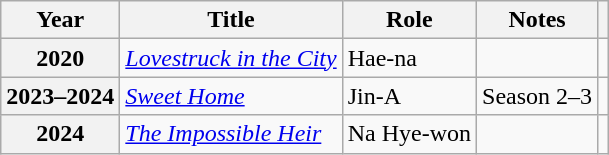<table class="wikitable plainrowheaders">
<tr>
<th scope="col">Year</th>
<th scope="col">Title</th>
<th scope="col">Role</th>
<th scope="col">Notes</th>
<th scope="col" class="unsortable"></th>
</tr>
<tr>
<th scope="row">2020</th>
<td><em><a href='#'>Lovestruck in the City</a></em></td>
<td>Hae-na</td>
<td></td>
<td style="text-align:center"></td>
</tr>
<tr>
<th scope="row">2023–2024</th>
<td><em><a href='#'>Sweet Home</a></em></td>
<td>Jin-A</td>
<td>Season 2–3</td>
<td style="text-align:center"></td>
</tr>
<tr>
<th scope="row">2024</th>
<td><em><a href='#'>The Impossible Heir</a></em></td>
<td>Na Hye-won</td>
<td></td>
<td style="text-align:center"></td>
</tr>
</table>
